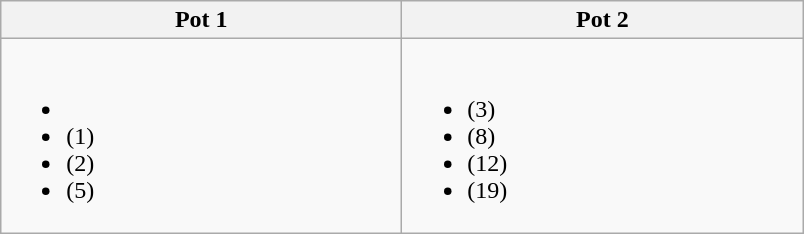<table class="wikitable">
<tr>
<th width=260>Pot 1</th>
<th width=260>Pot 2</th>
</tr>
<tr>
<td><br><ul><li></li><li> (1)</li><li> (2)</li><li> (5)</li></ul></td>
<td><br><ul><li> (3)</li><li> (8)</li><li> (12)</li><li> (19)</li></ul></td>
</tr>
</table>
